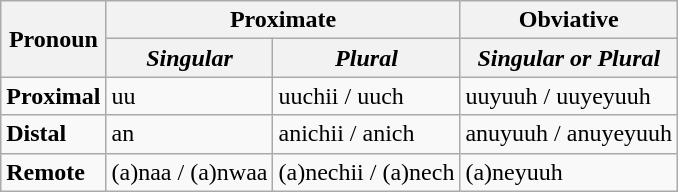<table class="wikitable">
<tr>
<th rowspan="2">Pronoun</th>
<th colspan="2">Proximate</th>
<th>Obviative</th>
</tr>
<tr>
<th><em>Singular</em></th>
<th><em>Plural</em></th>
<th><em>Singular or Plural</em></th>
</tr>
<tr>
<td><strong>Proximal</strong></td>
<td>uu</td>
<td>uuchii / uuch</td>
<td>uuyuuh / uuyeyuuh</td>
</tr>
<tr>
<td><strong>Distal</strong></td>
<td>an</td>
<td>anichii / anich</td>
<td>anuyuuh / anuyeyuuh</td>
</tr>
<tr>
<td><strong>Remote</strong></td>
<td>(a)naa / (a)nwaa</td>
<td>(a)nechii / (a)nech</td>
<td>(a)neyuuh</td>
</tr>
</table>
